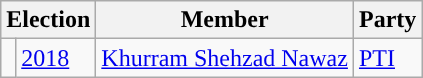<table class="wikitable">
<tr>
<th colspan="2">Election</th>
<th>Member</th>
<th>Party</th>
</tr>
<tr>
<td style="background-color: "></td>
<td><a href='#'>2018</a></td>
<td><a href='#'>Khurram Shehzad Nawaz</a></td>
<td><a href='#'>PTI</a></td>
</tr>
</table>
